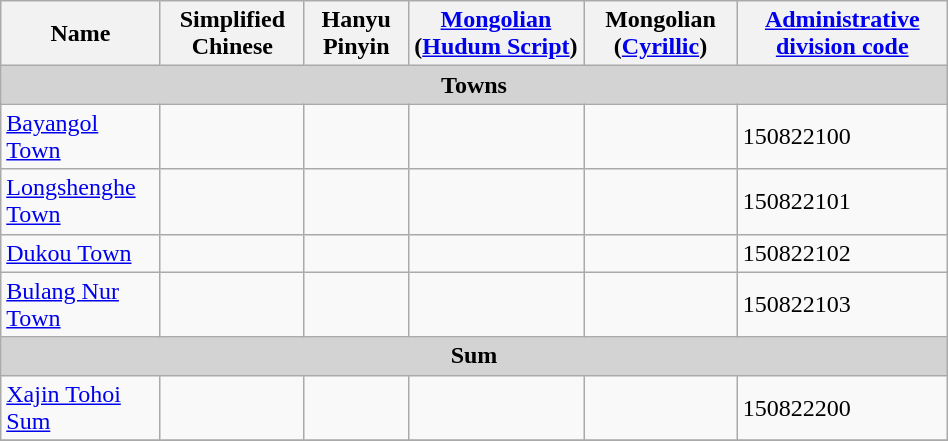<table class="wikitable" align="center" style="width:50%; border="1">
<tr>
<th>Name</th>
<th>Simplified Chinese</th>
<th>Hanyu Pinyin</th>
<th><a href='#'>Mongolian</a> (<a href='#'>Hudum Script</a>)</th>
<th>Mongolian (<a href='#'>Cyrillic</a>)</th>
<th><a href='#'>Administrative division code</a></th>
</tr>
<tr>
<td colspan="6"  style="text-align:center; background:#d3d3d3;"><strong>Towns</strong></td>
</tr>
<tr --------->
<td><a href='#'>Bayangol Town</a></td>
<td></td>
<td></td>
<td></td>
<td></td>
<td>150822100</td>
</tr>
<tr>
<td><a href='#'>Longshenghe Town</a></td>
<td></td>
<td></td>
<td></td>
<td></td>
<td>150822101</td>
</tr>
<tr>
<td><a href='#'>Dukou Town</a></td>
<td></td>
<td></td>
<td></td>
<td></td>
<td>150822102</td>
</tr>
<tr>
<td><a href='#'>Bulang Nur Town</a></td>
<td></td>
<td></td>
<td></td>
<td></td>
<td>150822103</td>
</tr>
<tr>
<td colspan="6"  style="text-align:center; background:#d3d3d3;"><strong>Sum</strong></td>
</tr>
<tr --------->
<td><a href='#'>Xajin Tohoi Sum</a></td>
<td></td>
<td></td>
<td></td>
<td></td>
<td>150822200</td>
</tr>
<tr>
</tr>
</table>
